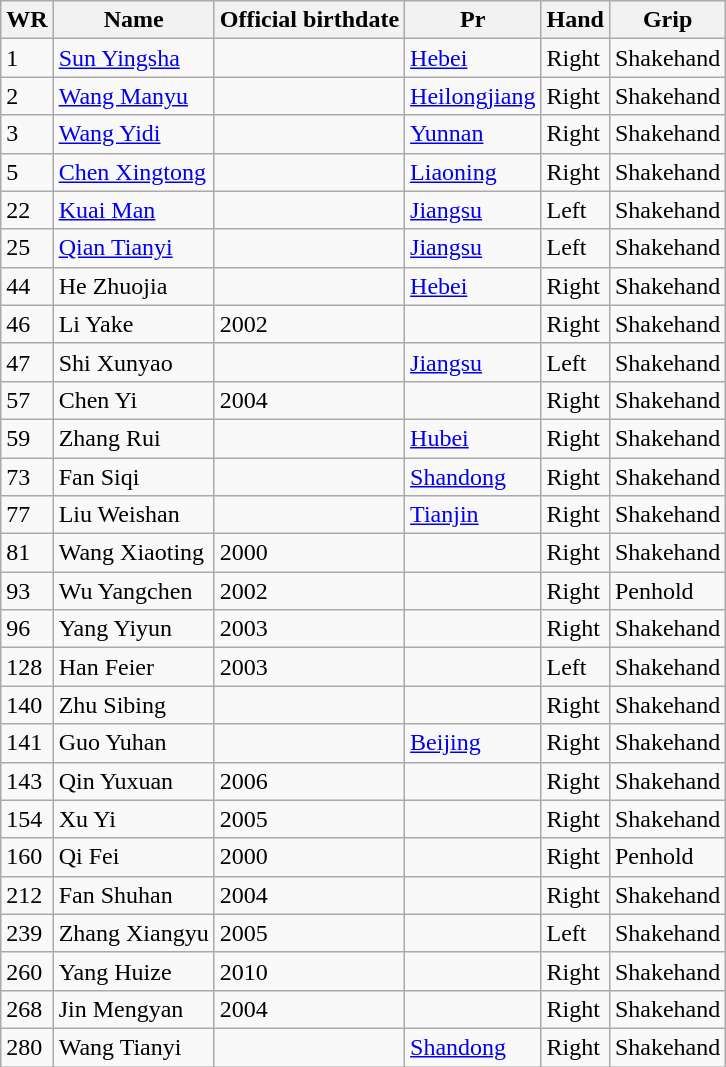<table class="wikitable" style="text-align: left">
<tr>
<th>WR</th>
<th>Name</th>
<th>Official birthdate</th>
<th>Pr</th>
<th>Hand</th>
<th>Grip</th>
</tr>
<tr>
<td>1</td>
<td><a href='#'>Sun Yingsha</a></td>
<td></td>
<td><a href='#'>Hebei</a></td>
<td>Right</td>
<td>Shakehand</td>
</tr>
<tr>
<td>2</td>
<td><a href='#'>Wang Manyu</a></td>
<td></td>
<td><a href='#'>Heilongjiang</a></td>
<td>Right</td>
<td>Shakehand</td>
</tr>
<tr>
<td>3</td>
<td><a href='#'>Wang Yidi</a></td>
<td></td>
<td><a href='#'>Yunnan</a></td>
<td>Right</td>
<td>Shakehand</td>
</tr>
<tr>
<td>5</td>
<td><a href='#'>Chen Xingtong</a></td>
<td></td>
<td><a href='#'>Liaoning</a></td>
<td>Right</td>
<td>Shakehand</td>
</tr>
<tr>
<td>22</td>
<td><a href='#'>Kuai Man</a></td>
<td></td>
<td><a href='#'>Jiangsu</a></td>
<td>Left</td>
<td>Shakehand</td>
</tr>
<tr>
<td>25</td>
<td><a href='#'>Qian Tianyi</a></td>
<td></td>
<td><a href='#'>Jiangsu</a></td>
<td>Left</td>
<td>Shakehand</td>
</tr>
<tr>
<td>44</td>
<td>He Zhuojia</td>
<td></td>
<td><a href='#'>Hebei</a></td>
<td>Right</td>
<td>Shakehand</td>
</tr>
<tr>
<td>46</td>
<td>Li Yake</td>
<td>2002</td>
<td></td>
<td>Right</td>
<td>Shakehand</td>
</tr>
<tr>
<td>47</td>
<td>Shi Xunyao</td>
<td></td>
<td><a href='#'>Jiangsu</a></td>
<td>Left</td>
<td>Shakehand</td>
</tr>
<tr>
<td>57</td>
<td>Chen Yi</td>
<td>2004</td>
<td></td>
<td>Right</td>
<td>Shakehand</td>
</tr>
<tr>
<td>59</td>
<td>Zhang Rui</td>
<td></td>
<td><a href='#'>Hubei</a></td>
<td>Right</td>
<td>Shakehand</td>
</tr>
<tr>
<td>73</td>
<td>Fan Siqi</td>
<td></td>
<td><a href='#'>Shandong</a></td>
<td>Right</td>
<td>Shakehand</td>
</tr>
<tr>
<td>77</td>
<td>Liu Weishan</td>
<td></td>
<td><a href='#'>Tianjin</a></td>
<td>Right</td>
<td>Shakehand</td>
</tr>
<tr>
<td>81</td>
<td>Wang Xiaoting</td>
<td>2000</td>
<td></td>
<td>Right</td>
<td>Shakehand</td>
</tr>
<tr>
<td>93</td>
<td>Wu Yangchen</td>
<td>2002</td>
<td></td>
<td>Right</td>
<td>Penhold</td>
</tr>
<tr>
<td>96</td>
<td>Yang Yiyun</td>
<td>2003</td>
<td></td>
<td>Right</td>
<td>Shakehand</td>
</tr>
<tr>
<td>128</td>
<td>Han Feier</td>
<td>2003</td>
<td></td>
<td>Left</td>
<td>Shakehand</td>
</tr>
<tr>
<td>140</td>
<td>Zhu Sibing</td>
<td></td>
<td></td>
<td>Right</td>
<td>Shakehand</td>
</tr>
<tr>
<td>141</td>
<td>Guo Yuhan</td>
<td></td>
<td><a href='#'>Beijing</a></td>
<td>Right</td>
<td>Shakehand</td>
</tr>
<tr>
<td>143</td>
<td>Qin Yuxuan</td>
<td>2006</td>
<td></td>
<td>Right</td>
<td>Shakehand</td>
</tr>
<tr>
<td>154</td>
<td>Xu Yi</td>
<td>2005</td>
<td></td>
<td>Right</td>
<td>Shakehand</td>
</tr>
<tr>
<td>160</td>
<td>Qi Fei</td>
<td>2000</td>
<td></td>
<td>Right</td>
<td>Penhold</td>
</tr>
<tr>
<td>212</td>
<td>Fan Shuhan</td>
<td>2004</td>
<td></td>
<td>Right</td>
<td>Shakehand</td>
</tr>
<tr>
<td>239</td>
<td>Zhang Xiangyu</td>
<td>2005</td>
<td></td>
<td>Left</td>
<td>Shakehand</td>
</tr>
<tr>
<td>260</td>
<td>Yang Huize</td>
<td>2010</td>
<td></td>
<td>Right</td>
<td>Shakehand</td>
</tr>
<tr>
<td>268</td>
<td>Jin Mengyan</td>
<td>2004</td>
<td></td>
<td>Right</td>
<td>Shakehand</td>
</tr>
<tr>
<td>280</td>
<td>Wang Tianyi</td>
<td></td>
<td><a href='#'>Shandong</a></td>
<td>Right</td>
<td>Shakehand</td>
</tr>
</table>
